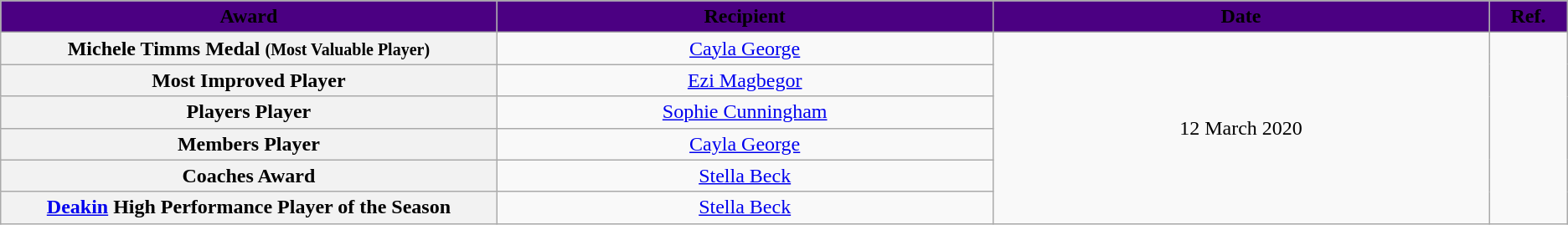<table class="wikitable sortable sortable" style="text-align: center">
<tr>
<th style="background:indigo" width="10%"><span>Award</span></th>
<th style="background:indigo" width="10%"><span>Recipient</span></th>
<th style="background:indigo" width="10%"><span>Date</span></th>
<th style="background:indigo" width="1%" class="unsortable"><span>Ref.</span></th>
</tr>
<tr>
<th rowspan=1>Michele Timms Medal <small>(Most Valuable Player)</small></th>
<td><a href='#'>Cayla George</a></td>
<td rowspan=6>12 March 2020</td>
<td rowspan=6></td>
</tr>
<tr>
<th rowspan=1>Most Improved Player</th>
<td><a href='#'>Ezi Magbegor</a></td>
</tr>
<tr>
<th rowspan=1>Players Player</th>
<td><a href='#'>Sophie Cunningham</a></td>
</tr>
<tr>
<th rowspan=1>Members Player</th>
<td><a href='#'>Cayla George</a></td>
</tr>
<tr>
<th rowspan=1>Coaches Award</th>
<td><a href='#'>Stella Beck</a></td>
</tr>
<tr>
<th rowspan=1><a href='#'>Deakin</a> High Performance Player of the Season</th>
<td><a href='#'>Stella Beck</a></td>
</tr>
</table>
